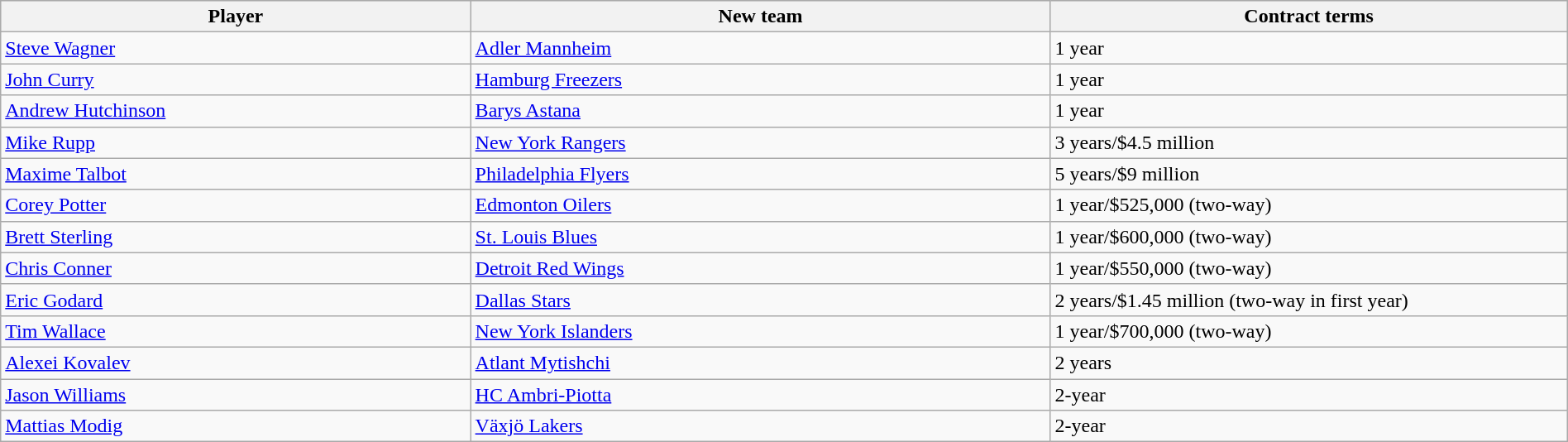<table class="wikitable" style="width:100%;">
<tr style="text-align:center; background:#ddd;">
<th style="width:30%;">Player</th>
<th style="width:37%;">New team</th>
<th style="width:33%;">Contract terms</th>
</tr>
<tr>
<td><a href='#'>Steve Wagner</a></td>
<td><a href='#'>Adler Mannheim</a></td>
<td>1 year</td>
</tr>
<tr>
<td><a href='#'>John Curry</a></td>
<td><a href='#'>Hamburg Freezers</a></td>
<td>1 year</td>
</tr>
<tr>
<td><a href='#'>Andrew Hutchinson</a></td>
<td><a href='#'>Barys Astana</a></td>
<td>1 year</td>
</tr>
<tr>
<td><a href='#'>Mike Rupp</a></td>
<td><a href='#'>New York Rangers</a></td>
<td>3 years/$4.5 million</td>
</tr>
<tr>
<td><a href='#'>Maxime Talbot</a></td>
<td><a href='#'>Philadelphia Flyers</a></td>
<td>5 years/$9 million</td>
</tr>
<tr>
<td><a href='#'>Corey Potter</a></td>
<td><a href='#'>Edmonton Oilers</a></td>
<td>1 year/$525,000 (two-way)</td>
</tr>
<tr>
<td><a href='#'>Brett Sterling</a></td>
<td><a href='#'>St. Louis Blues</a></td>
<td>1 year/$600,000 (two-way)</td>
</tr>
<tr>
<td><a href='#'>Chris Conner</a></td>
<td><a href='#'>Detroit Red Wings</a></td>
<td>1 year/$550,000 (two-way)</td>
</tr>
<tr>
<td><a href='#'>Eric Godard</a></td>
<td><a href='#'>Dallas Stars</a></td>
<td>2 years/$1.45 million (two-way in first year)</td>
</tr>
<tr>
<td><a href='#'>Tim Wallace</a></td>
<td><a href='#'>New York Islanders</a></td>
<td>1 year/$700,000 (two-way)</td>
</tr>
<tr>
<td><a href='#'>Alexei Kovalev</a></td>
<td><a href='#'>Atlant Mytishchi</a></td>
<td>2 years</td>
</tr>
<tr>
<td><a href='#'>Jason Williams</a></td>
<td><a href='#'>HC Ambri-Piotta</a></td>
<td>2-year</td>
</tr>
<tr>
<td><a href='#'>Mattias Modig</a></td>
<td><a href='#'>Växjö Lakers</a></td>
<td>2-year</td>
</tr>
</table>
